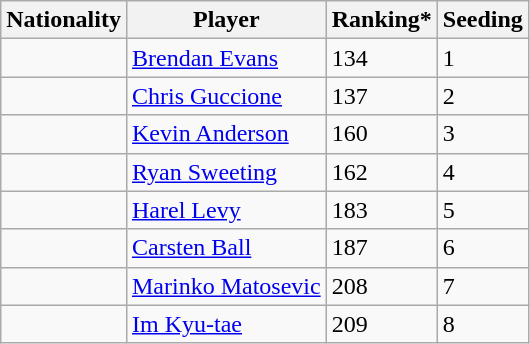<table class="wikitable" border="1">
<tr>
<th>Nationality</th>
<th>Player</th>
<th>Ranking*</th>
<th>Seeding</th>
</tr>
<tr>
<td></td>
<td><a href='#'>Brendan Evans</a></td>
<td>134</td>
<td>1</td>
</tr>
<tr>
<td></td>
<td><a href='#'>Chris Guccione</a></td>
<td>137</td>
<td>2</td>
</tr>
<tr>
<td></td>
<td><a href='#'>Kevin Anderson</a></td>
<td>160</td>
<td>3</td>
</tr>
<tr>
<td></td>
<td><a href='#'>Ryan Sweeting</a></td>
<td>162</td>
<td>4</td>
</tr>
<tr>
<td></td>
<td><a href='#'>Harel Levy</a></td>
<td>183</td>
<td>5</td>
</tr>
<tr>
<td></td>
<td><a href='#'>Carsten Ball</a></td>
<td>187</td>
<td>6</td>
</tr>
<tr>
<td></td>
<td><a href='#'>Marinko Matosevic</a></td>
<td>208</td>
<td>7</td>
</tr>
<tr>
<td></td>
<td><a href='#'>Im Kyu-tae</a></td>
<td>209</td>
<td>8</td>
</tr>
</table>
